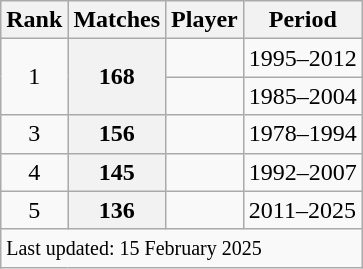<table class="wikitable plainrowheaders sortable">
<tr>
<th scope=col>Rank</th>
<th scope=col>Matches</th>
<th scope=col>Player</th>
<th scope=col>Period</th>
</tr>
<tr>
<td align=center rowspan=2>1</td>
<th scope=row style=text-align:center; rowspan=2>168</th>
<td></td>
<td>1995–2012</td>
</tr>
<tr>
<td></td>
<td>1985–2004</td>
</tr>
<tr>
<td align=center>3</td>
<th scope=row style=text-align:center;>156</th>
<td></td>
<td>1978–1994</td>
</tr>
<tr>
<td align=center>4</td>
<th scope=row style=text-align:center;>145</th>
<td></td>
<td>1992–2007</td>
</tr>
<tr>
<td align=center>5</td>
<th scope=row style=text-align:center;>136</th>
<td> </td>
<td>2011–2025</td>
</tr>
<tr class=sortbottom>
<td colspan=4><small>Last updated: 15 February 2025</small></td>
</tr>
</table>
